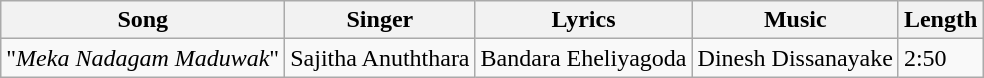<table class="wikitable">
<tr>
<th>Song</th>
<th>Singer</th>
<th>Lyrics</th>
<th>Music</th>
<th>Length</th>
</tr>
<tr>
<td>"<em>Meka Nadagam Maduwak</em>"</td>
<td>Sajitha Anuththara</td>
<td>Bandara Eheliyagoda</td>
<td>Dinesh Dissanayake</td>
<td>2:50</td>
</tr>
</table>
